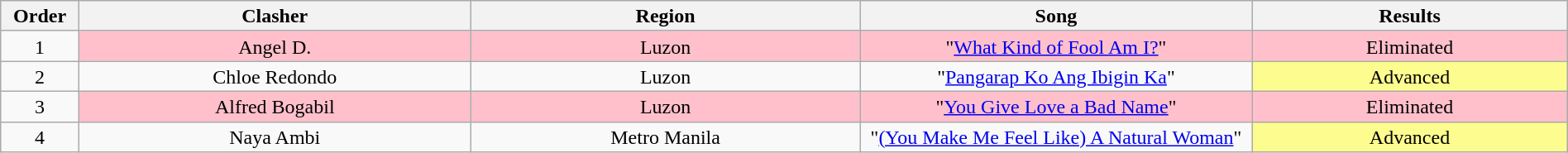<table class="wikitable" style="text-align:center; line-height:17px; width:100%;">
<tr>
<th width="5%">Order</th>
<th width="25%">Clasher</th>
<th>Region</th>
<th width="25%">Song</th>
<th>Results</th>
</tr>
<tr>
<td>1</td>
<td style="background:pink;">Angel D.</td>
<td style="background:pink;">Luzon</td>
<td style="background:pink;">"<a href='#'>What Kind of Fool Am I?</a>"</td>
<td style="background:pink;">Eliminated</td>
</tr>
<tr>
<td>2</td>
<td>Chloe Redondo</td>
<td>Luzon</td>
<td>"<a href='#'>Pangarap Ko Ang Ibigin Ka</a>"</td>
<td style="background:#fdfc8f;">Advanced</td>
</tr>
<tr>
<td>3</td>
<td style="background:pink;">Alfred Bogabil</td>
<td style="background:pink;">Luzon</td>
<td style="background:pink;">"<a href='#'>You Give Love a Bad Name</a>"</td>
<td style="background:pink;">Eliminated</td>
</tr>
<tr>
<td>4</td>
<td>Naya Ambi</td>
<td>Metro Manila</td>
<td>"<a href='#'>(You Make Me Feel Like) A Natural Woman</a>"</td>
<td style="background:#fdfc8f;">Advanced</td>
</tr>
</table>
